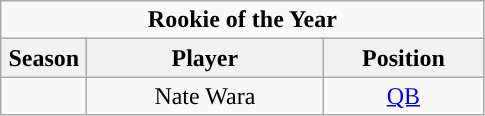<table class="wikitable sortable" style="text-align:center">
<tr>
<td colspan="4"><strong>Rookie of the Year</strong></td>
</tr>
<tr>
<th style="width:50px; ">Season</th>
<th style="width:150px; ">Player</th>
<th style="width:100px; ">Position</th>
</tr>
<tr>
<td></td>
<td>Nate Wara</td>
<td><a href='#'>QB</a></td>
</tr>
</table>
